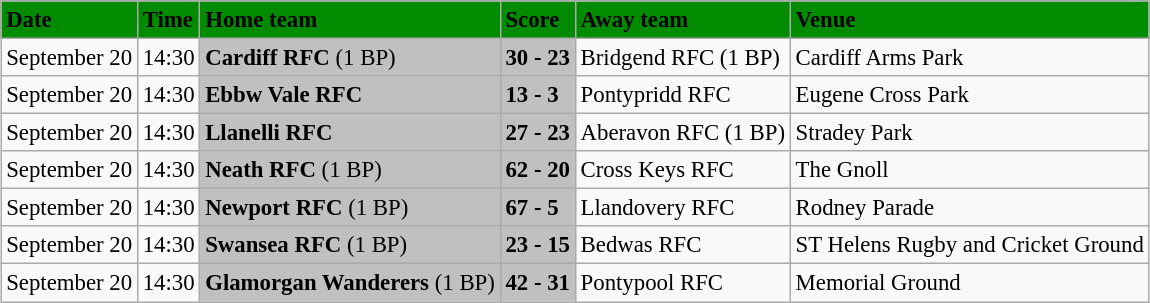<table class="wikitable" style="margin:0.5em auto; font-size:95%">
<tr bgcolor="#008B00">
<td><strong>Date</strong></td>
<td><strong>Time</strong></td>
<td><strong>Home team</strong></td>
<td><strong>Score</strong></td>
<td><strong>Away team</strong></td>
<td><strong>Venue</strong></td>
</tr>
<tr>
<td>September 20</td>
<td>14:30</td>
<td bgcolor="silver"><strong>Cardiff RFC</strong> (1 BP)</td>
<td bgcolor="silver"><strong>30 - 23</strong></td>
<td>Bridgend RFC (1 BP)</td>
<td>Cardiff Arms Park</td>
</tr>
<tr>
<td>September 20</td>
<td>14:30</td>
<td bgcolor="silver"><strong>Ebbw Vale RFC</strong></td>
<td bgcolor="silver"><strong>13 - 3</strong></td>
<td>Pontypridd RFC</td>
<td>Eugene Cross Park</td>
</tr>
<tr>
<td>September 20</td>
<td>14:30</td>
<td bgcolor="silver"><strong>Llanelli RFC</strong></td>
<td bgcolor="silver"><strong>27 - 23</strong></td>
<td>Aberavon RFC (1 BP)</td>
<td>Stradey Park</td>
</tr>
<tr>
<td>September 20</td>
<td>14:30</td>
<td bgcolor="silver"><strong>Neath RFC</strong> (1 BP)</td>
<td bgcolor="silver"><strong>62 - 20</strong></td>
<td>Cross Keys RFC</td>
<td>The Gnoll</td>
</tr>
<tr>
<td>September 20</td>
<td>14:30</td>
<td bgcolor="silver"><strong>Newport RFC</strong> (1 BP)</td>
<td bgcolor="silver"><strong>67 - 5</strong></td>
<td>Llandovery RFC</td>
<td>Rodney Parade</td>
</tr>
<tr>
<td>September 20</td>
<td>14:30</td>
<td bgcolor="silver"><strong>Swansea RFC</strong> (1 BP)</td>
<td bgcolor="silver"><strong>23 - 15</strong></td>
<td>Bedwas RFC</td>
<td>ST Helens Rugby and Cricket Ground</td>
</tr>
<tr>
<td>September 20</td>
<td>14:30</td>
<td bgcolor="silver"><strong>Glamorgan Wanderers</strong> (1 BP)</td>
<td bgcolor="silver"><strong>42 - 31</strong></td>
<td>Pontypool RFC</td>
<td>Memorial Ground</td>
</tr>
</table>
